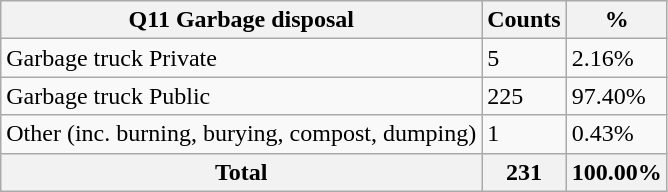<table class="wikitable sortable">
<tr>
<th>Q11 Garbage disposal</th>
<th>Counts</th>
<th>%</th>
</tr>
<tr>
<td>Garbage truck Private</td>
<td>5</td>
<td>2.16%</td>
</tr>
<tr>
<td>Garbage truck Public</td>
<td>225</td>
<td>97.40%</td>
</tr>
<tr>
<td>Other (inc. burning, burying, compost, dumping)</td>
<td>1</td>
<td>0.43%</td>
</tr>
<tr>
<th>Total</th>
<th>231</th>
<th>100.00%</th>
</tr>
</table>
